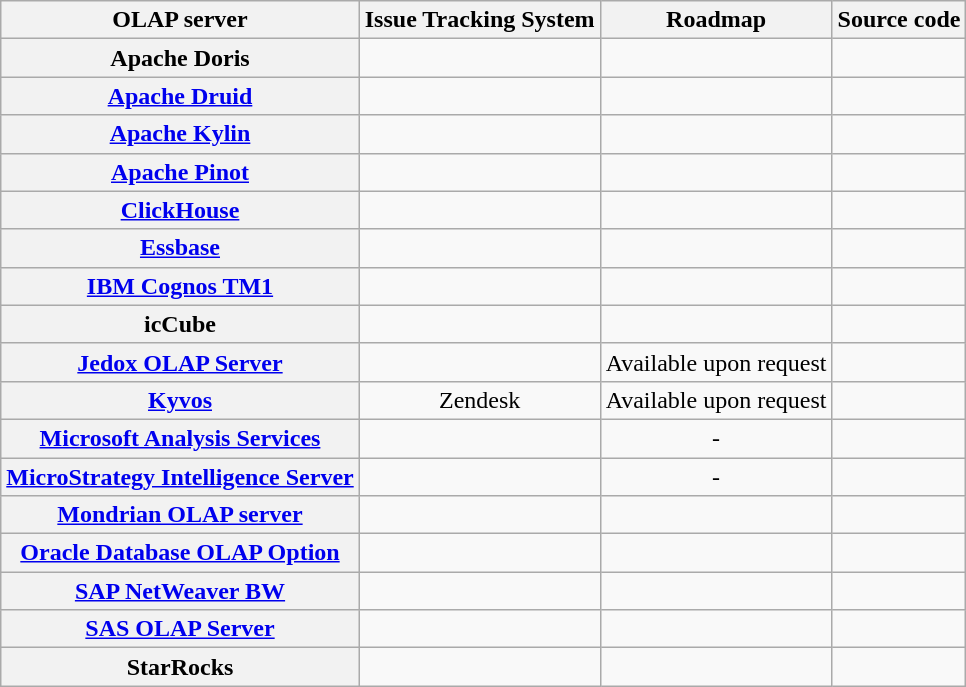<table class="wikitable sortable"  style="font-size: 100%; text-align: center; width: auto;">
<tr>
<th>OLAP server</th>
<th>Issue Tracking System</th>
<th>Roadmap</th>
<th>Source code</th>
</tr>
<tr>
<th>Apache Doris</th>
<td></td>
<td></td>
<td></td>
</tr>
<tr>
<th><a href='#'>Apache Druid</a></th>
<td></td>
<td></td>
<td></td>
</tr>
<tr>
<th><a href='#'>Apache Kylin</a></th>
<td></td>
<td></td>
<td></td>
</tr>
<tr>
<th><a href='#'>Apache Pinot</a></th>
<td></td>
<td></td>
<td></td>
</tr>
<tr>
<th><a href='#'>ClickHouse</a></th>
<td></td>
<td></td>
<td></td>
</tr>
<tr>
<th><a href='#'>Essbase</a></th>
<td></td>
<td></td>
<td></td>
</tr>
<tr>
<th><a href='#'>IBM Cognos TM1</a></th>
<td></td>
<td></td>
<td></td>
</tr>
<tr>
<th>icCube</th>
<td></td>
<td></td>
<td></td>
</tr>
<tr>
<th><a href='#'>Jedox OLAP Server</a></th>
<td></td>
<td>Available upon request</td>
<td></td>
</tr>
<tr>
<th><a href='#'>Kyvos</a></th>
<td>Zendesk</td>
<td>Available upon request</td>
<td></td>
</tr>
<tr>
<th><a href='#'>Microsoft Analysis Services</a></th>
<td></td>
<td>-</td>
<td></td>
</tr>
<tr>
<th><a href='#'>MicroStrategy Intelligence Server</a></th>
<td></td>
<td>-</td>
<td></td>
</tr>
<tr>
<th><a href='#'>Mondrian OLAP server</a></th>
<td></td>
<td></td>
<td></td>
</tr>
<tr>
<th><a href='#'>Oracle Database OLAP Option</a></th>
<td></td>
<td></td>
<td></td>
</tr>
<tr>
<th><a href='#'>SAP NetWeaver BW</a></th>
<td></td>
<td></td>
<td></td>
</tr>
<tr>
<th><a href='#'>SAS OLAP Server</a></th>
<td></td>
<td></td>
<td></td>
</tr>
<tr>
<th>StarRocks</th>
<td></td>
<td></td>
<td></td>
</tr>
</table>
